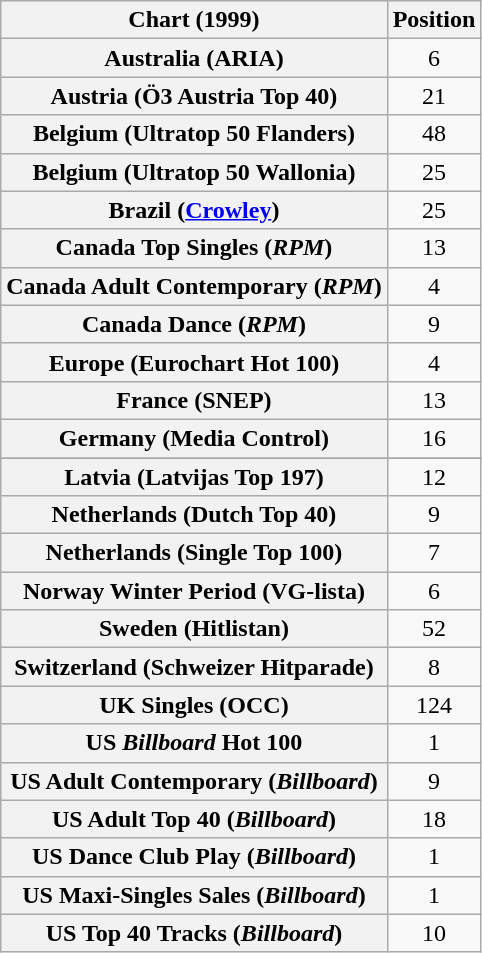<table class="wikitable sortable plainrowheaders">
<tr>
<th scope="col">Chart (1999)</th>
<th scope="col">Position</th>
</tr>
<tr>
<th scope="row">Australia (ARIA)</th>
<td align="center">6</td>
</tr>
<tr>
<th scope="row">Austria (Ö3 Austria Top 40)</th>
<td align="center">21</td>
</tr>
<tr>
<th scope="row">Belgium (Ultratop 50 Flanders)</th>
<td align="center">48</td>
</tr>
<tr>
<th scope="row">Belgium (Ultratop 50 Wallonia)</th>
<td align="center">25</td>
</tr>
<tr>
<th scope="row">Brazil (<a href='#'>Crowley</a>)</th>
<td align="center">25</td>
</tr>
<tr>
<th scope="row">Canada Top Singles (<em>RPM</em>)</th>
<td align="center">13</td>
</tr>
<tr>
<th scope="row">Canada Adult Contemporary (<em>RPM</em>)</th>
<td align="center">4</td>
</tr>
<tr>
<th scope="row">Canada Dance (<em>RPM</em>)</th>
<td align="center">9</td>
</tr>
<tr>
<th scope="row">Europe (Eurochart Hot 100)</th>
<td align="center">4</td>
</tr>
<tr>
<th scope="row">France (SNEP)</th>
<td align="center">13</td>
</tr>
<tr>
<th scope="row">Germany (Media Control)</th>
<td align="center">16</td>
</tr>
<tr>
</tr>
<tr>
<th scope="row">Latvia (Latvijas Top 197)</th>
<td align="center">12</td>
</tr>
<tr>
<th scope="row">Netherlands (Dutch Top 40)</th>
<td align="center">9</td>
</tr>
<tr>
<th scope="row">Netherlands (Single Top 100)</th>
<td align="center">7</td>
</tr>
<tr>
<th scope="row">Norway Winter Period (VG-lista)</th>
<td align="center">6</td>
</tr>
<tr>
<th scope="row">Sweden (Hitlistan)</th>
<td align="center">52</td>
</tr>
<tr>
<th scope="row">Switzerland (Schweizer Hitparade)</th>
<td align="center">8</td>
</tr>
<tr>
<th scope="row">UK Singles (OCC)</th>
<td align="center">124</td>
</tr>
<tr>
<th scope="row">US <em>Billboard</em> Hot 100</th>
<td align="center">1</td>
</tr>
<tr>
<th scope="row">US Adult Contemporary (<em>Billboard</em>)</th>
<td align="center">9</td>
</tr>
<tr>
<th scope="row">US Adult Top 40 (<em>Billboard</em>)</th>
<td align="center">18</td>
</tr>
<tr>
<th scope="row">US Dance Club Play (<em>Billboard</em>)</th>
<td align="center">1</td>
</tr>
<tr>
<th scope="row">US Maxi-Singles Sales (<em>Billboard</em>)</th>
<td align="center">1</td>
</tr>
<tr>
<th scope="row">US Top 40 Tracks (<em>Billboard</em>)</th>
<td align="center">10</td>
</tr>
</table>
